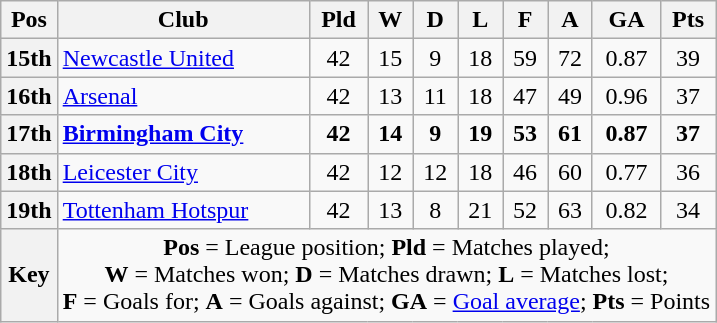<table class="wikitable" style="text-align:center">
<tr>
<th scope="col">Pos</th>
<th scope="col">Club</th>
<th scope="col">Pld</th>
<th scope="col">W</th>
<th scope="col">D</th>
<th scope="col">L</th>
<th scope="col">F</th>
<th scope="col">A</th>
<th scope="col">GA</th>
<th scope="col">Pts</th>
</tr>
<tr>
<th scope="row">15th</th>
<td align="left"><a href='#'>Newcastle United</a></td>
<td>42</td>
<td>15</td>
<td>9</td>
<td>18</td>
<td>59</td>
<td>72</td>
<td>0.87</td>
<td>39</td>
</tr>
<tr>
<th scope="row">16th</th>
<td align="left"><a href='#'>Arsenal</a></td>
<td>42</td>
<td>13</td>
<td>11</td>
<td>18</td>
<td>47</td>
<td>49</td>
<td>0.96</td>
<td>37</td>
</tr>
<tr style="font-weight:bold">
<th scope="row">17th</th>
<td align="left"><a href='#'>Birmingham City</a></td>
<td>42</td>
<td>14</td>
<td>9</td>
<td>19</td>
<td>53</td>
<td>61</td>
<td>0.87</td>
<td>37</td>
</tr>
<tr>
<th scope="row">18th</th>
<td align="left"><a href='#'>Leicester City</a></td>
<td>42</td>
<td>12</td>
<td>12</td>
<td>18</td>
<td>46</td>
<td>60</td>
<td>0.77</td>
<td>36</td>
</tr>
<tr>
<th scope="row">19th</th>
<td align="left"><a href='#'>Tottenham Hotspur</a></td>
<td>42</td>
<td>13</td>
<td>8</td>
<td>21</td>
<td>52</td>
<td>63</td>
<td>0.82</td>
<td>34</td>
</tr>
<tr>
<th scope="row">Key</th>
<td colspan="9"><strong>Pos</strong> = League position; <strong>Pld</strong> = Matches played;<br><strong>W</strong> = Matches won; <strong>D</strong> = Matches drawn; <strong>L</strong> = Matches lost;<br><strong>F</strong> = Goals for; <strong>A</strong> = Goals against; <strong>GA</strong> = <a href='#'>Goal average</a>; <strong>Pts</strong> = Points</td>
</tr>
</table>
